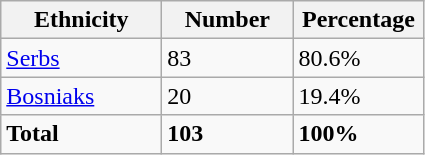<table class="wikitable">
<tr>
<th width="100px">Ethnicity</th>
<th width="80px">Number</th>
<th width="80px">Percentage</th>
</tr>
<tr>
<td><a href='#'>Serbs</a></td>
<td>83</td>
<td>80.6%</td>
</tr>
<tr>
<td><a href='#'>Bosniaks</a></td>
<td>20</td>
<td>19.4%</td>
</tr>
<tr>
<td><strong>Total</strong></td>
<td><strong>103</strong></td>
<td><strong>100%</strong></td>
</tr>
</table>
